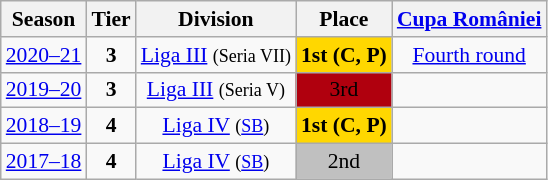<table class="wikitable" style="text-align:center; font-size:90%">
<tr>
<th>Season</th>
<th>Tier</th>
<th>Division</th>
<th>Place</th>
<th><a href='#'>Cupa României</a></th>
</tr>
<tr>
<td><a href='#'>2020–21</a></td>
<td><strong>3</strong></td>
<td><a href='#'>Liga III</a> <small>(Seria VII)</small></td>
<td align=center bgcolor=gold><strong>1st (C, P)</strong></td>
<td><a href='#'>Fourth round</a></td>
</tr>
<tr>
<td><a href='#'>2019–20</a></td>
<td><strong>3</strong></td>
<td><a href='#'>Liga III</a> <small>(Seria V)</small></td>
<td align=center bgcolor=bronze>3rd</td>
<td></td>
</tr>
<tr>
<td><a href='#'>2018–19</a></td>
<td><strong>4</strong></td>
<td><a href='#'>Liga IV</a> <small>(<a href='#'>SB</a>)</small></td>
<td align=center bgcolor=gold><strong>1st (C, P)</strong></td>
<td></td>
</tr>
<tr>
<td><a href='#'>2017–18</a></td>
<td><strong>4</strong></td>
<td><a href='#'>Liga IV</a> <small>(<a href='#'>SB</a>)</small></td>
<td align=center bgcolor=silver>2nd</td>
<td></td>
</tr>
</table>
